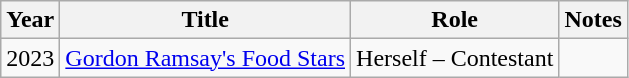<table class="wikitable sortable">
<tr>
<th>Year</th>
<th>Title</th>
<th>Role</th>
<th class="wikitable unsortable">Notes</th>
</tr>
<tr>
<td>2023</td>
<td><a href='#'>Gordon Ramsay's Food Stars</a></td>
<td>Herself – Contestant</td>
<td></td>
</tr>
</table>
